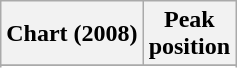<table class="wikitable plainrowheaders sortable" style="text-align:center;">
<tr>
<th scope="col">Chart (2008)</th>
<th scope="col">Peak<br>position</th>
</tr>
<tr>
</tr>
<tr>
</tr>
<tr>
</tr>
</table>
